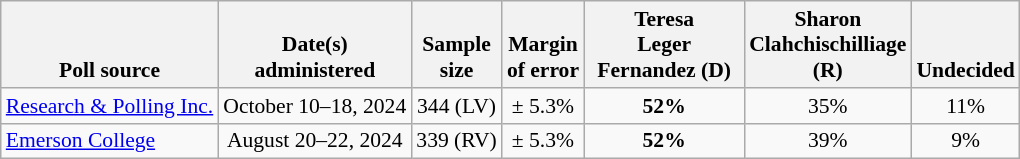<table class="wikitable" style="font-size:90%;text-align:center;">
<tr style="vertical-align:bottom">
<th>Poll source</th>
<th>Date(s)<br>administered</th>
<th>Sample<br>size</th>
<th>Margin<br>of error</th>
<th style="width:100px;">Teresa<br>Leger Fernandez (D)</th>
<th style="width:100px;">Sharon<br>Clahchischilliage (R)</th>
<th>Undecided</th>
</tr>
<tr>
<td style="text-align:left;"><a href='#'>Research & Polling Inc.</a></td>
<td>October 10–18, 2024</td>
<td>344 (LV)</td>
<td>± 5.3%</td>
<td><strong>52%</strong></td>
<td>35%</td>
<td>11%</td>
</tr>
<tr>
<td style="text-align:left;"><a href='#'>Emerson College</a></td>
<td>August 20–22, 2024</td>
<td>339 (RV)</td>
<td>± 5.3%</td>
<td><strong>52%</strong></td>
<td>39%</td>
<td>9%</td>
</tr>
</table>
